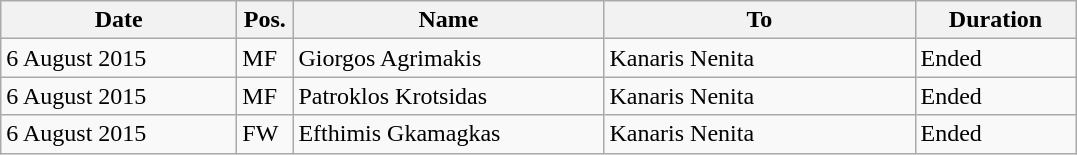<table class="wikitable">
<tr>
<th width="150px">Date</th>
<th width="30px">Pos.</th>
<th width="200px">Name</th>
<th width="200px">To</th>
<th width="100px">Duration</th>
</tr>
<tr>
<td>6 August 2015</td>
<td>MF</td>
<td> Giorgos Agrimakis</td>
<td> Kanaris Nenita</td>
<td>Ended</td>
</tr>
<tr>
<td>6 August 2015</td>
<td>MF</td>
<td> Patroklos Krotsidas</td>
<td> Kanaris Nenita</td>
<td>Ended</td>
</tr>
<tr>
<td>6 August 2015</td>
<td>FW</td>
<td> Efthimis Gkamagkas</td>
<td> Kanaris Nenita</td>
<td>Ended</td>
</tr>
</table>
